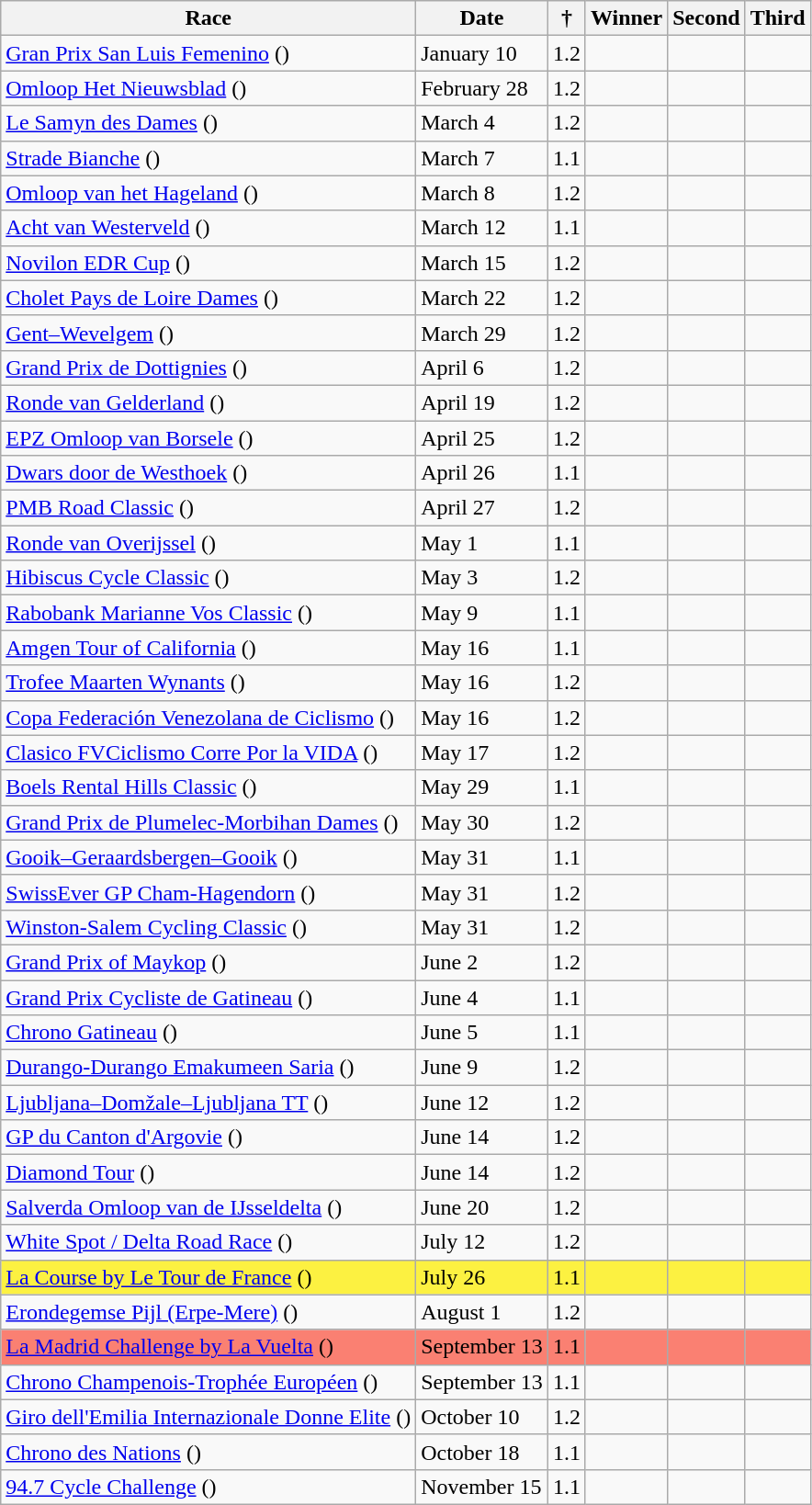<table class="wikitable sortable">
<tr>
<th>Race</th>
<th>Date</th>
<th> †</th>
<th>Winner</th>
<th>Second</th>
<th>Third</th>
</tr>
<tr>
<td> <a href='#'>Gran Prix San Luis Femenino</a> ()</td>
<td>January 10</td>
<td>1.2</td>
<td></td>
<td></td>
<td></td>
</tr>
<tr>
<td>  <a href='#'>Omloop Het Nieuwsblad</a> ()</td>
<td>February 28</td>
<td>1.2</td>
<td></td>
<td></td>
<td></td>
</tr>
<tr>
<td>  <a href='#'>Le Samyn des Dames</a> ()</td>
<td>March 4</td>
<td>1.2</td>
<td></td>
<td></td>
<td></td>
</tr>
<tr>
<td>  <a href='#'>Strade Bianche</a> ()</td>
<td>March 7</td>
<td>1.1</td>
<td></td>
<td></td>
<td></td>
</tr>
<tr>
<td>  <a href='#'>Omloop van het Hageland</a> ()</td>
<td>March 8</td>
<td>1.2</td>
<td></td>
<td></td>
<td></td>
</tr>
<tr>
<td>  <a href='#'>Acht van Westerveld</a> ()</td>
<td>March 12</td>
<td>1.1</td>
<td></td>
<td></td>
<td></td>
</tr>
<tr>
<td>  <a href='#'>Novilon EDR Cup</a> ()</td>
<td>March 15</td>
<td>1.2</td>
<td></td>
<td></td>
<td></td>
</tr>
<tr>
<td>  <a href='#'>Cholet Pays de Loire Dames</a> ()</td>
<td>March 22</td>
<td>1.2</td>
<td></td>
<td></td>
<td></td>
</tr>
<tr>
<td>  <a href='#'>Gent–Wevelgem</a> ()</td>
<td>March 29</td>
<td>1.2</td>
<td></td>
<td></td>
<td></td>
</tr>
<tr>
<td>  <a href='#'>Grand Prix de Dottignies</a> ()</td>
<td>April 6</td>
<td>1.2</td>
<td></td>
<td></td>
<td></td>
</tr>
<tr>
<td>  <a href='#'>Ronde van Gelderland</a> ()</td>
<td>April 19</td>
<td>1.2</td>
<td></td>
<td></td>
<td></td>
</tr>
<tr>
<td>  <a href='#'>EPZ Omloop van Borsele</a> ()</td>
<td>April 25</td>
<td>1.2</td>
<td></td>
<td></td>
<td></td>
</tr>
<tr>
<td>  <a href='#'>Dwars door de Westhoek</a> ()</td>
<td>April 26</td>
<td>1.1</td>
<td></td>
<td></td>
<td></td>
</tr>
<tr>
<td>  <a href='#'>PMB Road Classic</a> ()</td>
<td>April 27</td>
<td>1.2</td>
<td></td>
<td></td>
<td></td>
</tr>
<tr>
<td>  <a href='#'>Ronde van Overijssel</a> ()</td>
<td>May 1</td>
<td>1.1</td>
<td></td>
<td></td>
<td></td>
</tr>
<tr>
<td>  <a href='#'>Hibiscus Cycle Classic</a> ()</td>
<td>May 3</td>
<td>1.2</td>
<td></td>
<td></td>
<td></td>
</tr>
<tr>
<td>  <a href='#'>Rabobank Marianne Vos Classic</a> ()</td>
<td>May 9</td>
<td>1.1</td>
<td></td>
<td></td>
<td></td>
</tr>
<tr>
<td>  <a href='#'>Amgen Tour of California</a> ()</td>
<td>May 16</td>
<td>1.1 </td>
<td></td>
<td></td>
<td></td>
</tr>
<tr>
<td>  <a href='#'>Trofee Maarten Wynants</a> ()</td>
<td>May 16</td>
<td>1.2</td>
<td></td>
<td></td>
<td></td>
</tr>
<tr>
<td>  <a href='#'>Copa Federación Venezolana de Ciclismo</a> ()</td>
<td>May 16</td>
<td>1.2</td>
<td></td>
<td></td>
<td></td>
</tr>
<tr>
<td>  <a href='#'>Clasico FVCiclismo Corre Por la VIDA</a> ()</td>
<td>May 17</td>
<td>1.2</td>
<td></td>
<td></td>
<td></td>
</tr>
<tr>
<td>  <a href='#'>Boels Rental Hills Classic</a> ()</td>
<td>May 29</td>
<td>1.1</td>
<td></td>
<td></td>
<td></td>
</tr>
<tr>
<td>  <a href='#'>Grand Prix de Plumelec-Morbihan Dames</a> ()</td>
<td>May 30</td>
<td>1.2</td>
<td></td>
<td></td>
<td></td>
</tr>
<tr>
<td>  <a href='#'>Gooik–Geraardsbergen–Gooik</a> ()</td>
<td>May 31</td>
<td>1.1</td>
<td></td>
<td></td>
<td></td>
</tr>
<tr>
<td>  <a href='#'>SwissEver GP Cham-Hagendorn</a> ()</td>
<td>May 31</td>
<td>1.2</td>
<td></td>
<td></td>
<td></td>
</tr>
<tr>
<td>  <a href='#'>Winston-Salem Cycling Classic</a> ()</td>
<td>May 31</td>
<td>1.2</td>
<td></td>
<td></td>
<td></td>
</tr>
<tr>
<td>  <a href='#'>Grand Prix of Maykop</a> ()</td>
<td>June 2</td>
<td>1.2</td>
<td></td>
<td></td>
<td></td>
</tr>
<tr>
<td>  <a href='#'>Grand Prix Cycliste de Gatineau</a> ()</td>
<td>June 4</td>
<td>1.1</td>
<td></td>
<td></td>
<td></td>
</tr>
<tr>
<td>  <a href='#'>Chrono Gatineau</a> ()</td>
<td>June 5</td>
<td>1.1 </td>
<td></td>
<td></td>
<td></td>
</tr>
<tr>
<td>  <a href='#'>Durango-Durango Emakumeen Saria</a> ()</td>
<td>June 9</td>
<td>1.2</td>
<td></td>
<td></td>
<td></td>
</tr>
<tr>
<td>  <a href='#'>Ljubljana–Domžale–Ljubljana TT</a> ()</td>
<td>June 12</td>
<td>1.2 </td>
<td></td>
<td></td>
<td></td>
</tr>
<tr>
<td>  <a href='#'>GP du Canton d'Argovie</a> ()</td>
<td>June 14</td>
<td>1.2</td>
<td></td>
<td></td>
<td></td>
</tr>
<tr>
<td>  <a href='#'>Diamond Tour</a> ()</td>
<td>June 14</td>
<td>1.2</td>
<td></td>
<td></td>
<td></td>
</tr>
<tr>
<td>  <a href='#'>Salverda Omloop van de IJsseldelta</a> ()</td>
<td>June 20</td>
<td>1.2</td>
<td></td>
<td></td>
<td></td>
</tr>
<tr>
<td>  <a href='#'>White Spot / Delta Road Race</a> ()</td>
<td>July 12</td>
<td>1.2</td>
<td></td>
<td></td>
<td></td>
</tr>
<tr bgcolor=#FCF141>
<td>  <a href='#'>La Course by Le Tour de France</a> ()</td>
<td>July 26</td>
<td>1.1</td>
<td></td>
<td></td>
<td></td>
</tr>
<tr>
<td>  <a href='#'>Erondegemse Pijl (Erpe-Mere)</a> ()</td>
<td>August 1</td>
<td>1.2</td>
<td></td>
<td></td>
<td></td>
</tr>
<tr bgcolor=salmon>
<td>  <a href='#'>La Madrid Challenge by La Vuelta</a> ()</td>
<td>September 13</td>
<td>1.1</td>
<td></td>
<td></td>
<td></td>
</tr>
<tr>
<td>  <a href='#'>Chrono Champenois-Trophée Européen</a> ()</td>
<td>September 13</td>
<td>1.1 </td>
<td></td>
<td></td>
<td></td>
</tr>
<tr>
<td>  <a href='#'>Giro dell'Emilia Internazionale Donne Elite</a> ()</td>
<td>October 10</td>
<td>1.2</td>
<td></td>
<td></td>
<td></td>
</tr>
<tr>
<td>  <a href='#'>Chrono des Nations</a> ()</td>
<td>October 18</td>
<td>1.1 </td>
<td></td>
<td></td>
<td></td>
</tr>
<tr>
<td>  <a href='#'>94.7 Cycle Challenge</a> ()</td>
<td>November 15</td>
<td>1.1</td>
<td></td>
<td></td>
<td></td>
</tr>
</table>
